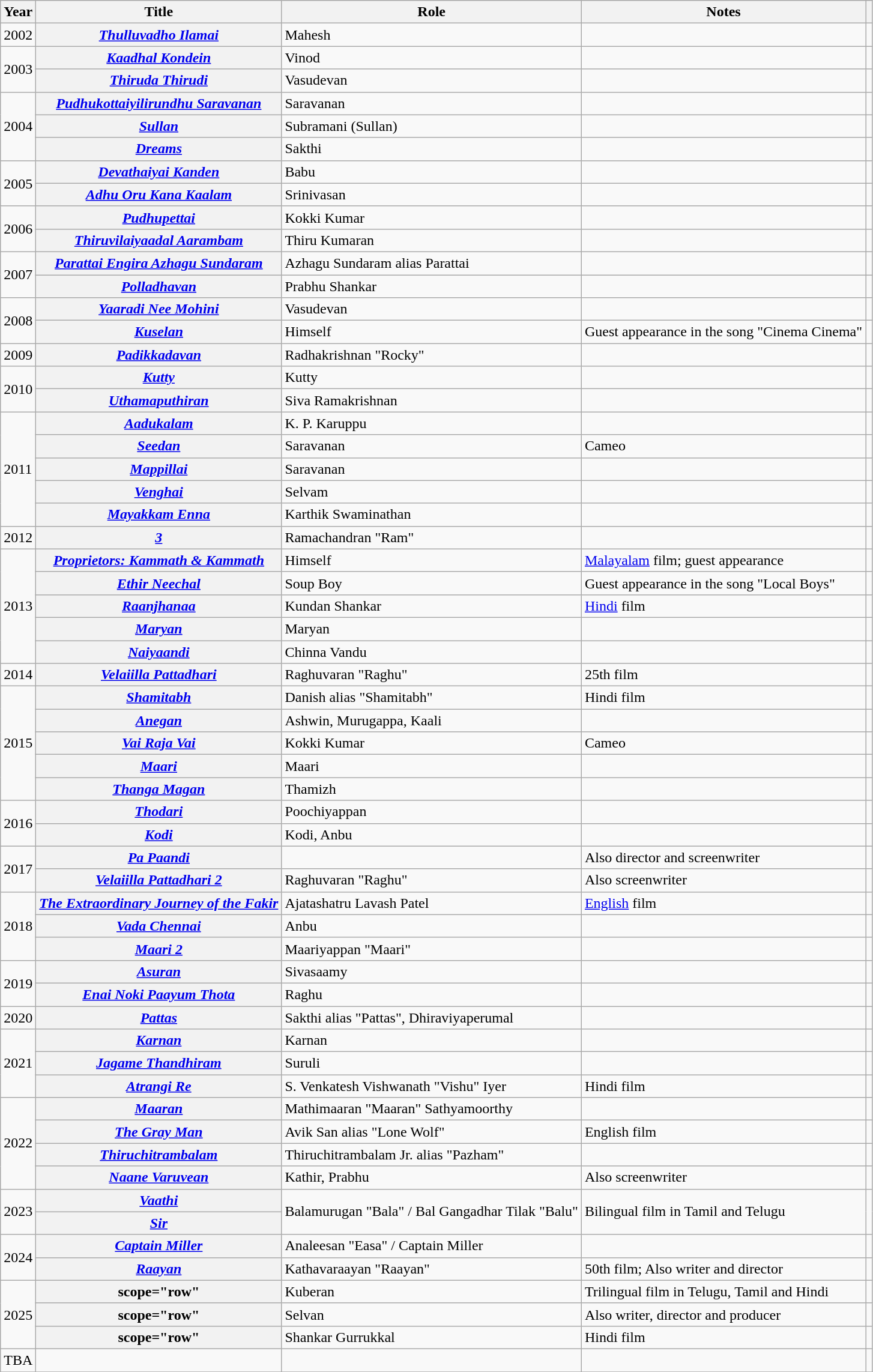<table class="wikitable sortable plainrowheaders" id="filmography">
<tr>
<th scope="col">Year</th>
<th scope="col">Title</th>
<th scope="col">Role</th>
<th scope="col" class="unsortable">Notes</th>
<th scope="col" class="unsortable"></th>
</tr>
<tr>
<td>2002</td>
<th scope="row"><em><a href='#'>Thulluvadho Ilamai</a></em></th>
<td>Mahesh</td>
<td></td>
<td style="text-align: center;"></td>
</tr>
<tr>
<td rowspan="2">2003</td>
<th scope="row"><em><a href='#'>Kaadhal Kondein</a></em></th>
<td>Vinod</td>
<td></td>
<td style="text-align: center;"></td>
</tr>
<tr>
<th scope="row"><em><a href='#'>Thiruda Thirudi</a></em></th>
<td>Vasudevan</td>
<td></td>
<td style="text-align: center;"></td>
</tr>
<tr>
<td rowspan="3">2004</td>
<th scope="row"><em><a href='#'>Pudhukottaiyilirundhu Saravanan</a></em></th>
<td>Saravanan</td>
<td></td>
<td style="text-align: center;"></td>
</tr>
<tr>
<th scope="row"><em><a href='#'>Sullan</a></em></th>
<td>Subramani (Sullan)</td>
<td></td>
<td style="text-align: center;"></td>
</tr>
<tr>
<th scope="row"><em><a href='#'>Dreams</a></em></th>
<td>Sakthi</td>
<td></td>
<td style="text-align: center;"></td>
</tr>
<tr>
<td rowspan="2">2005</td>
<th scope="row"><em><a href='#'>Devathaiyai Kanden</a></em></th>
<td>Babu</td>
<td></td>
<td style="text-align: center;"></td>
</tr>
<tr>
<th scope="row"><em><a href='#'>Adhu Oru Kana Kaalam</a></em></th>
<td>Srinivasan</td>
<td></td>
<td style="text-align: center;"></td>
</tr>
<tr>
<td rowspan="2">2006</td>
<th scope="row"><em><a href='#'>Pudhupettai</a></em></th>
<td>Kokki Kumar</td>
<td></td>
<td style="text-align: center;"></td>
</tr>
<tr>
<th scope="row"><em><a href='#'>Thiruvilaiyaadal Aarambam</a></em></th>
<td>Thiru Kumaran</td>
<td></td>
<td style="text-align: center;"></td>
</tr>
<tr>
<td rowspan="2">2007</td>
<th scope="row"><em><a href='#'>Parattai Engira Azhagu Sundaram</a></em></th>
<td>Azhagu Sundaram alias Parattai</td>
<td></td>
<td style="text-align: center;"></td>
</tr>
<tr>
<th scope="row"><em><a href='#'>Polladhavan</a></em></th>
<td>Prabhu Shankar</td>
<td></td>
<td style="text-align: center;"></td>
</tr>
<tr>
<td rowspan="2">2008</td>
<th scope="row"><em><a href='#'>Yaaradi Nee Mohini</a></em></th>
<td>Vasudevan</td>
<td></td>
<td style="text-align: center;"></td>
</tr>
<tr>
<th scope="row"><em><a href='#'>Kuselan</a></em></th>
<td>Himself</td>
<td>Guest appearance in the song "Cinema Cinema"</td>
<td style="text-align: center;"></td>
</tr>
<tr>
<td>2009</td>
<th scope="row"><em><a href='#'>Padikkadavan</a></em></th>
<td>Radhakrishnan "Rocky"</td>
<td></td>
<td style="text-align: center;"></td>
</tr>
<tr>
<td rowspan="2">2010</td>
<th scope="row"><em><a href='#'>Kutty</a></em></th>
<td>Kutty</td>
<td></td>
<td style="text-align: center;"></td>
</tr>
<tr>
<th scope="row"><em><a href='#'>Uthamaputhiran</a></em></th>
<td>Siva Ramakrishnan</td>
<td></td>
<td style="text-align: center;"></td>
</tr>
<tr>
<td rowspan="5">2011</td>
<th scope="row"><em><a href='#'>Aadukalam</a></em></th>
<td>K. P. Karuppu</td>
<td></td>
<td style="text-align: center;"></td>
</tr>
<tr>
<th scope="row"><em><a href='#'>Seedan</a></em></th>
<td>Saravanan</td>
<td>Cameo</td>
<td style="text-align: center;"></td>
</tr>
<tr>
<th scope="row"><em><a href='#'>Mappillai</a></em></th>
<td>Saravanan</td>
<td></td>
<td style="text-align: center;"></td>
</tr>
<tr>
<th scope="row"><em><a href='#'>Venghai</a></em></th>
<td>Selvam</td>
<td></td>
<td style="text-align: center;"></td>
</tr>
<tr>
<th scope="row"><em><a href='#'>Mayakkam Enna</a></em></th>
<td>Karthik Swaminathan</td>
<td></td>
<td style="text-align: center;"></td>
</tr>
<tr>
<td>2012</td>
<th scope="row"><em><a href='#'>3</a></em></th>
<td>Ramachandran "Ram"</td>
<td></td>
<td style="text-align: center;"></td>
</tr>
<tr>
<td rowspan="5">2013</td>
<th scope="row"><em><a href='#'>Proprietors: Kammath & Kammath</a></em></th>
<td>Himself</td>
<td><a href='#'>Malayalam</a> film; guest appearance</td>
<td style="text-align: center;"></td>
</tr>
<tr>
<th scope="row"><em><a href='#'>Ethir Neechal</a></em></th>
<td>Soup Boy</td>
<td>Guest appearance in the song "Local Boys"</td>
<td style="text-align: center;"></td>
</tr>
<tr>
<th scope="row"><em><a href='#'>Raanjhanaa</a></em></th>
<td>Kundan Shankar</td>
<td><a href='#'>Hindi</a> film</td>
<td style="text-align: center;"></td>
</tr>
<tr>
<th scope="row"><em><a href='#'>Maryan</a></em></th>
<td>Maryan</td>
<td></td>
<td style="text-align: center;"></td>
</tr>
<tr>
<th scope="row"><em><a href='#'>Naiyaandi</a></em></th>
<td>Chinna Vandu</td>
<td></td>
<td style="text-align: center;"></td>
</tr>
<tr>
<td>2014</td>
<th scope="row"><em><a href='#'>Velaiilla Pattadhari</a></em></th>
<td>Raghuvaran "Raghu"</td>
<td>25th film</td>
<td style="text-align: center;"></td>
</tr>
<tr>
<td rowspan="5">2015</td>
<th scope="row"><em><a href='#'>Shamitabh</a></em></th>
<td>Danish alias "Shamitabh"</td>
<td>Hindi film</td>
<td style="text-align: center;"></td>
</tr>
<tr>
<th scope="row"><em><a href='#'>Anegan</a></em></th>
<td>Ashwin, Murugappa, Kaali</td>
<td></td>
<td style="text-align: center;"></td>
</tr>
<tr>
<th scope="row"><em><a href='#'>Vai Raja Vai</a></em></th>
<td>Kokki Kumar</td>
<td>Cameo</td>
<td style="text-align: center;"></td>
</tr>
<tr>
<th scope="row"><em><a href='#'>Maari</a></em></th>
<td>Maari</td>
<td></td>
<td style="text-align: center;"></td>
</tr>
<tr>
<th scope="row"><em><a href='#'>Thanga Magan</a></em></th>
<td>Thamizh</td>
<td></td>
<td style="text-align: center;"></td>
</tr>
<tr>
<td rowspan="2">2016</td>
<th scope="row"><em><a href='#'>Thodari</a></em></th>
<td>Poochiyappan</td>
<td></td>
<td style="text-align: center;"></td>
</tr>
<tr>
<th scope="row"><em><a href='#'>Kodi</a></em></th>
<td>Kodi, Anbu</td>
<td></td>
<td style="text-align: center;"></td>
</tr>
<tr>
<td rowspan="2">2017</td>
<th scope="row"><em><a href='#'>Pa Paandi</a></em></th>
<td></td>
<td>Also director and screenwriter</td>
<td style="text-align: center;"></td>
</tr>
<tr>
<th scope="row"><em><a href='#'>Velaiilla Pattadhari 2</a></em></th>
<td>Raghuvaran "Raghu"</td>
<td>Also screenwriter</td>
<td style="text-align: center;"></td>
</tr>
<tr>
<td rowspan="3">2018</td>
<th scope="row"><em><a href='#'>The Extraordinary Journey of the Fakir</a></em></th>
<td>Ajatashatru Lavash Patel</td>
<td><a href='#'>English</a> film</td>
<td style="text-align: center;"></td>
</tr>
<tr>
<th scope="row"><em><a href='#'>Vada Chennai</a></em></th>
<td>Anbu</td>
<td></td>
<td style="text-align: center;"></td>
</tr>
<tr>
<th scope="row"><em><a href='#'>Maari 2</a></em></th>
<td>Maariyappan "Maari"</td>
<td></td>
<td style="text-align: center;"></td>
</tr>
<tr>
<td rowspan="2">2019</td>
<th scope="row"><em><a href='#'>Asuran</a></em></th>
<td>Sivasaamy</td>
<td></td>
<td style="text-align: center;"></td>
</tr>
<tr>
<th scope="row"><em><a href='#'>Enai Noki Paayum Thota</a></em></th>
<td>Raghu</td>
<td></td>
<td style="text-align: center;"></td>
</tr>
<tr>
<td>2020</td>
<th scope="row"><em><a href='#'>Pattas</a></em></th>
<td>Sakthi alias "Pattas", Dhiraviyaperumal</td>
<td></td>
<td style="text-align: center;"></td>
</tr>
<tr>
<td rowspan="3">2021</td>
<th scope="row"><em><a href='#'>Karnan</a></em></th>
<td>Karnan</td>
<td></td>
<td style="text-align: center;"></td>
</tr>
<tr>
<th scope="row"><em><a href='#'>Jagame Thandhiram</a></em></th>
<td>Suruli</td>
<td></td>
<td style="text-align: center;"></td>
</tr>
<tr>
<th scope="row"><em><a href='#'>Atrangi Re</a></em></th>
<td>S. Venkatesh Vishwanath "Vishu" Iyer</td>
<td>Hindi film</td>
<td style="text-align: center;"></td>
</tr>
<tr>
<td rowspan="4">2022</td>
<th scope="row"><em><a href='#'>Maaran</a></em></th>
<td>Mathimaaran "Maaran" Sathyamoorthy</td>
<td></td>
<td style="text-align: center;"></td>
</tr>
<tr>
<th scope="row"><em><a href='#'>The Gray Man</a></em></th>
<td>Avik San alias "Lone Wolf"</td>
<td>English film</td>
<td style="text-align: center;"></td>
</tr>
<tr>
<th scope="row"><em><a href='#'>Thiruchitrambalam</a></em></th>
<td>Thiruchitrambalam Jr. alias "Pazham"</td>
<td></td>
<td style="text-align: center;"></td>
</tr>
<tr>
<th scope="row"><em><a href='#'>Naane Varuvean</a></em></th>
<td>Kathir, Prabhu</td>
<td>Also screenwriter</td>
<td style="text-align: center;"></td>
</tr>
<tr>
<td rowspan="2">2023</td>
<th scope="row"><em><a href='#'>Vaathi</a></em></th>
<td rowspan="2">Balamurugan "Bala" / Bal Gangadhar Tilak "Balu"</td>
<td rowspan="2">Bilingual film in Tamil and Telugu</td>
<td rowspan="2" style="text-align: center;"></td>
</tr>
<tr>
<th scope="row"><em><a href='#'>Sir</a></em></th>
</tr>
<tr>
<td rowspan="2">2024</td>
<th scope="row"><em><a href='#'>Captain Miller</a></em></th>
<td>Analeesan "Easa" / Captain Miller</td>
<td></td>
<td style="text-align: center;"></td>
</tr>
<tr>
<th scope="row"><em><a href='#'>Raayan</a></em></th>
<td>Kathavaraayan "Raayan"</td>
<td>50th film; Also writer and director</td>
<td style="text-align: center;"></td>
</tr>
<tr>
<td rowspan="3">2025</td>
<th>scope="row" </th>
<td>Kuberan</td>
<td>Trilingual film in Telugu, Tamil and Hindi</td>
<td style="text-align: center;"></td>
</tr>
<tr>
<th>scope="row" </th>
<td>Selvan</td>
<td>Also writer, director and producer</td>
<td style="text-align: center;"></td>
</tr>
<tr>
<th>scope="row" </th>
<td>Shankar Gurrukkal</td>
<td>Hindi film</td>
<td style="text-align: center;"></td>
</tr>
<tr>
<td>TBA</td>
<td></td>
<td></td>
<td></td>
<td style="text-align: center;"></td>
</tr>
<tr>
</tr>
</table>
